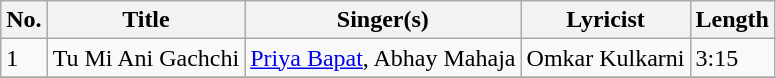<table class="wikitable">
<tr>
<th>No.</th>
<th>Title</th>
<th>Singer(s)</th>
<th>Lyricist</th>
<th>Length</th>
</tr>
<tr>
<td>1</td>
<td>Tu Mi Ani Gachchi</td>
<td><a href='#'>Priya Bapat</a>, Abhay Mahaja</td>
<td>Omkar Kulkarni</td>
<td>3:15</td>
</tr>
<tr>
</tr>
</table>
